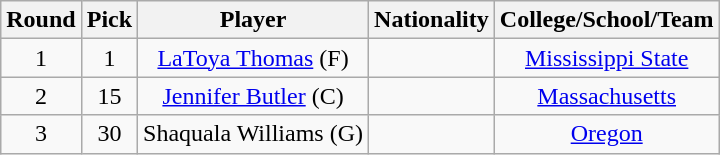<table class="wikitable">
<tr>
<th>Round</th>
<th>Pick</th>
<th>Player</th>
<th>Nationality</th>
<th>College/School/Team</th>
</tr>
<tr align="center">
<td>1</td>
<td>1</td>
<td><a href='#'>LaToya Thomas</a> (F)</td>
<td></td>
<td><a href='#'>Mississippi State</a></td>
</tr>
<tr align="center">
<td>2</td>
<td>15</td>
<td><a href='#'>Jennifer Butler</a> (C)</td>
<td></td>
<td><a href='#'>Massachusetts</a></td>
</tr>
<tr align="center">
<td>3</td>
<td>30</td>
<td>Shaquala Williams (G)</td>
<td></td>
<td><a href='#'>Oregon</a></td>
</tr>
</table>
